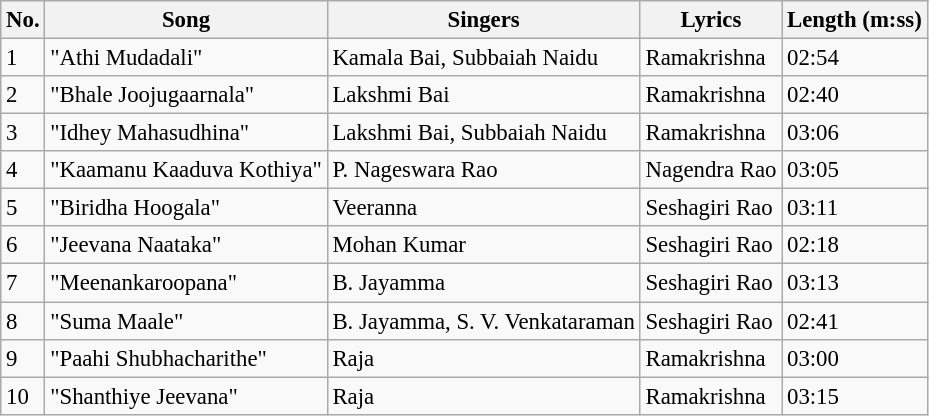<table class="wikitable" style="font-size:95%;">
<tr>
<th>No.</th>
<th>Song</th>
<th>Singers</th>
<th>Lyrics</th>
<th>Length (m:ss)</th>
</tr>
<tr>
<td>1</td>
<td>"Athi Mudadali"</td>
<td>Kamala Bai, Subbaiah Naidu</td>
<td>Ramakrishna</td>
<td>02:54</td>
</tr>
<tr>
<td>2</td>
<td>"Bhale Joojugaarnala"</td>
<td>Lakshmi Bai</td>
<td>Ramakrishna</td>
<td>02:40</td>
</tr>
<tr>
<td>3</td>
<td>"Idhey Mahasudhina"</td>
<td>Lakshmi Bai, Subbaiah Naidu</td>
<td>Ramakrishna</td>
<td>03:06</td>
</tr>
<tr>
<td>4</td>
<td>"Kaamanu Kaaduva Kothiya"</td>
<td>P. Nageswara Rao</td>
<td>Nagendra Rao</td>
<td>03:05</td>
</tr>
<tr>
<td>5</td>
<td>"Biridha Hoogala"</td>
<td>Veeranna</td>
<td>Seshagiri Rao</td>
<td>03:11</td>
</tr>
<tr>
<td>6</td>
<td>"Jeevana Naataka"</td>
<td>Mohan Kumar</td>
<td>Seshagiri Rao</td>
<td>02:18</td>
</tr>
<tr>
<td>7</td>
<td>"Meenankaroopana"</td>
<td>B. Jayamma</td>
<td>Seshagiri Rao</td>
<td>03:13</td>
</tr>
<tr>
<td>8</td>
<td>"Suma Maale"</td>
<td>B. Jayamma, S. V. Venkataraman</td>
<td>Seshagiri Rao</td>
<td>02:41</td>
</tr>
<tr>
<td>9</td>
<td>"Paahi Shubhacharithe"</td>
<td>Raja</td>
<td>Ramakrishna</td>
<td>03:00</td>
</tr>
<tr>
<td>10</td>
<td>"Shanthiye Jeevana"</td>
<td>Raja</td>
<td>Ramakrishna</td>
<td>03:15</td>
</tr>
</table>
